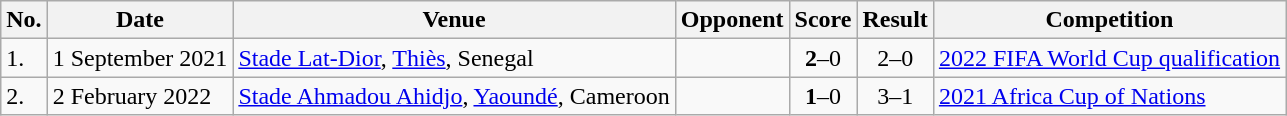<table class=wikitable style="text-align: left;" align=center>
<tr>
<th>No.</th>
<th>Date</th>
<th>Venue</th>
<th>Opponent</th>
<th>Score</th>
<th>Result</th>
<th>Competition</th>
</tr>
<tr>
<td>1.</td>
<td>1 September 2021</td>
<td><a href='#'>Stade Lat-Dior</a>, <a href='#'>Thiès</a>, Senegal</td>
<td></td>
<td align=center><strong>2</strong>–0</td>
<td align=center>2–0</td>
<td><a href='#'>2022 FIFA World Cup qualification</a></td>
</tr>
<tr>
<td>2.</td>
<td>2 February 2022</td>
<td><a href='#'>Stade Ahmadou Ahidjo</a>, <a href='#'>Yaoundé</a>, Cameroon</td>
<td></td>
<td align=center><strong>1</strong>–0</td>
<td align=center>3–1</td>
<td><a href='#'>2021 Africa Cup of Nations</a></td>
</tr>
</table>
